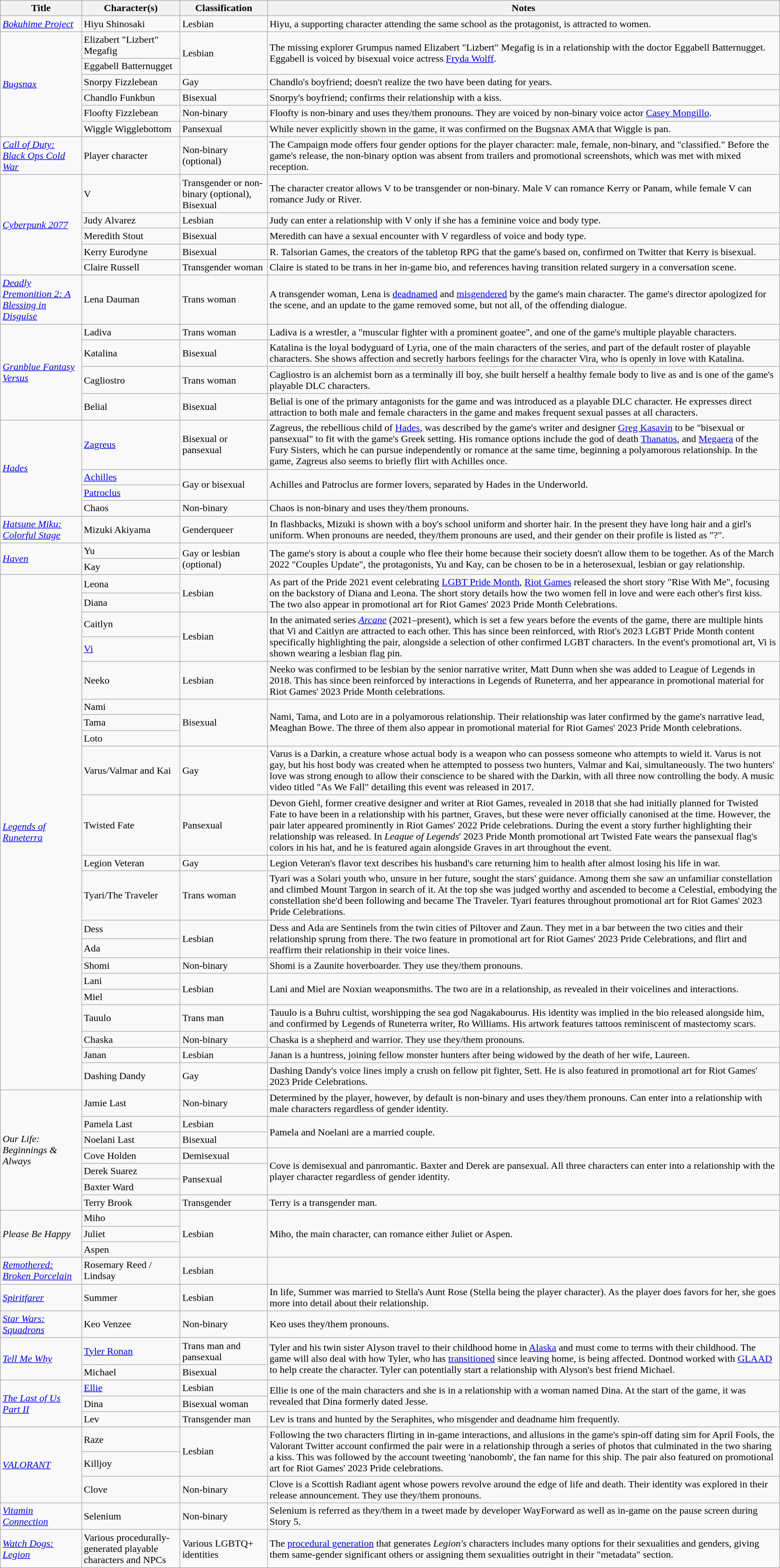<table class="wikitable sortable" style="width: 100%">
<tr>
<th>Title</th>
<th>Character(s)</th>
<th>Classification</th>
<th>Notes</th>
</tr>
<tr>
<td><em><a href='#'>Bokuhime Project</a></em></td>
<td>Hiyu Shinosaki</td>
<td>Lesbian</td>
<td>Hiyu, a supporting character attending the same school as the protagonist, is attracted to women.</td>
</tr>
<tr>
<td rowspan="6"><em><a href='#'>Bugsnax</a></em></td>
<td>Elizabert "Lizbert" Megafig</td>
<td rowspan="2">Lesbian</td>
<td rowspan="2">The missing explorer Grumpus named Elizabert "Lizbert" Megafig is in a relationship with the doctor Eggabell Batternugget. Eggabell is voiced by bisexual voice actress <a href='#'>Fryda Wolff</a>.</td>
</tr>
<tr>
<td>Eggabell Batternugget</td>
</tr>
<tr>
<td>Snorpy Fizzlebean</td>
<td>Gay</td>
<td>Chandlo's boyfriend; doesn't realize the two have been dating for years.</td>
</tr>
<tr>
<td>Chandlo Funkbun</td>
<td>Bisexual</td>
<td>Snorpy's boyfriend; confirms their relationship with a kiss.</td>
</tr>
<tr>
<td>Floofty Fizzlebean</td>
<td>Non-binary</td>
<td>Floofty is non-binary and uses they/them pronouns. They are voiced by non-binary voice actor <a href='#'>Casey Mongillo</a>.</td>
</tr>
<tr>
<td>Wiggle Wigglebottom</td>
<td>Pansexual</td>
<td>While never explicitly shown in the game, it was confirmed on the Bugsnax AMA that Wiggle is pan.</td>
</tr>
<tr>
<td><em><a href='#'>Call of Duty: Black Ops Cold War</a></em></td>
<td>Player character</td>
<td>Non-binary (optional)</td>
<td>The Campaign mode offers four gender options for the player character: male, female, non-binary, and "classified." Before the game's release, the non-binary option was absent from trailers and promotional screenshots, which was met with mixed reception.</td>
</tr>
<tr>
<td rowspan="5"><em><a href='#'>Cyberpunk 2077</a></em></td>
<td>V</td>
<td>Transgender or non-binary (optional), Bisexual</td>
<td>The character creator allows V to be transgender or non-binary. Male V can romance Kerry or Panam, while female V can romance Judy or River.</td>
</tr>
<tr>
<td>Judy Alvarez</td>
<td>Lesbian</td>
<td>Judy can enter a relationship with V only if she has a feminine voice and body type.</td>
</tr>
<tr>
<td>Meredith Stout</td>
<td>Bisexual</td>
<td>Meredith can have a sexual encounter with V regardless of voice and body type.</td>
</tr>
<tr>
<td>Kerry Eurodyne</td>
<td>Bisexual</td>
<td>R. Talsorian Games, the creators of the tabletop RPG that the game's based on, confirmed on Twitter that Kerry is bisexual.</td>
</tr>
<tr>
<td>Claire Russell</td>
<td>Transgender woman</td>
<td>Claire is stated to be trans in her in-game bio, and references having transition related surgery in a conversation scene.</td>
</tr>
<tr>
<td><em><a href='#'>Deadly Premonition 2: A Blessing in Disguise</a></em></td>
<td>Lena Dauman</td>
<td>Trans woman</td>
<td>A transgender woman, Lena is <a href='#'>deadnamed</a> and <a href='#'>misgendered</a> by the game's main character. The game's director apologized for the scene, and an update to the game removed some, but not all, of the offending dialogue.</td>
</tr>
<tr>
<td rowspan="4"><em><a href='#'>Granblue Fantasy Versus</a></em></td>
<td>Ladiva</td>
<td>Trans woman</td>
<td>Ladiva is a wrestler, a "muscular fighter with a prominent goatee", and one of the game's multiple playable characters.</td>
</tr>
<tr>
<td>Katalina</td>
<td>Bisexual</td>
<td>Katalina is the loyal bodyguard of Lyria, one of the main characters of the series, and part of the default roster of playable characters. She shows affection and secretly harbors feelings for the character Vira, who is openly in love with Katalina.</td>
</tr>
<tr>
<td>Cagliostro</td>
<td>Trans woman</td>
<td>Cagliostro is an alchemist born as a terminally ill boy, she built herself a healthy female body to live as and is one of the game's playable DLC characters.</td>
</tr>
<tr>
<td>Belial</td>
<td>Bisexual</td>
<td>Belial is one of the primary antagonists for the game and was introduced as a playable DLC character.  He expresses direct attraction to both male and female characters in the game and makes frequent sexual passes at all characters.</td>
</tr>
<tr>
<td rowspan="4"><em><a href='#'>Hades</a></em></td>
<td><a href='#'>Zagreus</a></td>
<td>Bisexual or pansexual</td>
<td>Zagreus, the rebellious child of <a href='#'>Hades</a>, was described by the game's writer and designer <a href='#'>Greg Kasavin</a> to be "bisexual or pansexual" to fit with the game's Greek setting. His romance options include the god of death <a href='#'>Thanatos</a>, and <a href='#'>Megaera</a> of the Fury Sisters, which he can pursue independently or romance at the same time, beginning a polyamorous relationship. In the game, Zagreus also seems to briefly flirt with Achilles once.</td>
</tr>
<tr>
<td><a href='#'>Achilles</a></td>
<td rowspan="2">Gay or bisexual</td>
<td rowspan="2">Achilles and Patroclus are former lovers, separated by Hades in the Underworld.</td>
</tr>
<tr>
<td><a href='#'>Patroclus</a></td>
</tr>
<tr>
<td>Chaos</td>
<td>Non-binary</td>
<td>Chaos is non-binary and uses they/them pronouns.</td>
</tr>
<tr>
<td rowspan="1"><em><a href='#'>Hatsune Miku: Colorful Stage</a></em></td>
<td>Mizuki Akiyama</td>
<td>Genderqueer</td>
<td>In flashbacks, Mizuki is shown with a boy's school uniform and shorter hair. In the present they have long hair and a girl's uniform. When pronouns are needed, they/them pronouns are used, and their gender on their profile is listed as "?".</td>
</tr>
<tr>
<td rowspan="2"><a href='#'><em>Haven</em></a></td>
<td>Yu</td>
<td rowspan="2">Gay or lesbian (optional)</td>
<td rowspan="2">The game's story is about a couple who flee their home because their society doesn't allow them to be together. As of the March 2022 "Couples Update", the protagonists, Yu and Kay, can be chosen to be in a heterosexual, lesbian or gay relationship.</td>
</tr>
<tr>
<td>Kay</td>
</tr>
<tr>
<td rowspan="21"><em><a href='#'>Legends of Runeterra</a></em></td>
<td>Leona</td>
<td rowspan="2">Lesbian</td>
<td rowspan="2">As part of the Pride 2021 event celebrating <a href='#'>LGBT Pride Month</a>, <a href='#'>Riot Games</a> released the short story "Rise With Me", focusing on the backstory of Diana and Leona. The short story details how the two women fell in love and were each other's first kiss. The two also appear in promotional art for Riot Games' 2023 Pride Month Celebrations.</td>
</tr>
<tr>
<td>Diana</td>
</tr>
<tr>
<td>Caitlyn</td>
<td rowspan="2">Lesbian</td>
<td rowspan="2">In the animated series <em><a href='#'>Arcane</a></em> (2021–present), which is set a few years before the events of the game, there are multiple hints that Vi and Caitlyn are attracted to each other. This has since been reinforced, with Riot's 2023 LGBT Pride Month content specifically highlighting the pair, alongside a selection of other confirmed LGBT characters. In the event's promotional art, Vi is shown wearing a lesbian flag pin.</td>
</tr>
<tr>
<td><a href='#'>Vi</a></td>
</tr>
<tr>
<td>Neeko</td>
<td>Lesbian</td>
<td>Neeko was confirmed to be lesbian by the senior narrative writer, Matt Dunn when she was added to League of Legends in 2018. This has since been reinforced by interactions in Legends of Runeterra, and her appearance in promotional material for Riot Games' 2023 Pride Month celebrations.</td>
</tr>
<tr>
<td>Nami</td>
<td rowspan="3">Bisexual</td>
<td rowspan="3">Nami, Tama, and Loto are in a polyamorous relationship. Their relationship was later confirmed by the game's narrative lead, Meaghan Bowe. The three of them also appear in promotional material for Riot Games' 2023 Pride Month celebrations.</td>
</tr>
<tr>
<td>Tama</td>
</tr>
<tr>
<td>Loto</td>
</tr>
<tr>
<td>Varus/Valmar and Kai</td>
<td>Gay</td>
<td>Varus is a Darkin, a creature whose actual body is a weapon who can possess someone who attempts to wield it. Varus is not gay, but his host body was created when he attempted to possess two hunters, Valmar and Kai, simultaneously. The two hunters' love was strong enough to allow their conscience to be shared with the Darkin, with all three now controlling the body. A music video titled "As We Fall" detailing this event was released in 2017.</td>
</tr>
<tr>
<td>Twisted Fate</td>
<td>Pansexual</td>
<td>Devon Giehl, former creative designer and writer at Riot Games, revealed in 2018 that she had initially planned for Twisted Fate to have been in a relationship with his partner, Graves, but these were never officially canonised at the time. However, the pair later appeared prominently in Riot Games' 2022 Pride celebrations. During the event a story further highlighting their relationship was released. In <em>League of Legends</em>' 2023 Pride Month promotional art Twisted Fate wears the pansexual flag's colors in his hat, and he is featured again alongside Graves in art throughout the event.</td>
</tr>
<tr>
<td>Legion Veteran</td>
<td>Gay</td>
<td>Legion Veteran's flavor text describes his husband's care returning him to health after almost losing his life in war.</td>
</tr>
<tr>
<td>Tyari/The Traveler</td>
<td>Trans woman</td>
<td>Tyari was a Solari youth who, unsure in her future, sought the stars' guidance. Among them she saw an unfamiliar constellation and climbed Mount Targon in search of it. At the top she was judged worthy and ascended to become a Celestial, embodying the constellation she'd been following and became The Traveler. Tyari features throughout promotional art for Riot Games' 2023 Pride Celebrations.</td>
</tr>
<tr>
<td>Dess</td>
<td rowspan="2">Lesbian</td>
<td rowspan="2">Dess and Ada are Sentinels from the twin cities of Piltover and Zaun. They met in a bar between the two cities and their relationship sprung from there. The two feature in promotional art for Riot Games' 2023 Pride Celebrations, and flirt and reaffirm their relationship in their voice lines.</td>
</tr>
<tr>
<td>Ada</td>
</tr>
<tr>
<td>Shomi</td>
<td>Non-binary</td>
<td>Shomi is a Zaunite hoverboarder. They use they/them pronouns.</td>
</tr>
<tr>
<td>Lani</td>
<td rowspan="2">Lesbian</td>
<td rowspan="2">Lani and Miel are Noxian weaponsmiths. The two are in a relationship, as revealed in their voicelines and interactions.</td>
</tr>
<tr>
<td>Miel</td>
</tr>
<tr>
<td>Tauulo</td>
<td>Trans man</td>
<td>Tauulo is a Buhru cultist, worshipping the sea god Nagakabourus. His identity was implied in the bio released alongside him, and confirmed by Legends of Runeterra writer, Ro Williams. His artwork features tattoos reminiscent of mastectomy scars.</td>
</tr>
<tr>
<td>Chaska</td>
<td>Non-binary</td>
<td>Chaska is a shepherd and warrior. They use they/them pronouns.</td>
</tr>
<tr>
<td>Janan</td>
<td>Lesbian</td>
<td>Janan is a huntress, joining fellow monster hunters after being widowed by the death of her wife, Laureen.</td>
</tr>
<tr>
<td>Dashing Dandy</td>
<td>Gay</td>
<td>Dashing Dandy's voice lines imply a crush on fellow pit fighter, Sett. He is also featured in promotional art for Riot Games' 2023 Pride Celebrations.</td>
</tr>
<tr>
<td rowspan="7"><em>Our Life: Beginnings & Always</em></td>
<td>Jamie Last</td>
<td>Non-binary</td>
<td>Determined by the player, however, by default is non-binary and uses they/them pronouns. Can enter into a relationship with male characters regardless of gender identity.</td>
</tr>
<tr>
<td>Pamela Last</td>
<td>Lesbian</td>
<td rowspan="2">Pamela and Noelani are a married couple.</td>
</tr>
<tr>
<td>Noelani Last</td>
<td>Bisexual</td>
</tr>
<tr>
<td>Cove Holden</td>
<td>Demisexual</td>
<td rowspan="3">Cove is demisexual and panromantic. Baxter and Derek are pansexual. All three characters can enter into a relationship with the player character regardless of gender identity.</td>
</tr>
<tr>
<td>Derek Suarez</td>
<td rowspan="2">Pansexual</td>
</tr>
<tr>
<td>Baxter Ward</td>
</tr>
<tr>
<td>Terry Brook</td>
<td>Transgender</td>
<td>Terry is a transgender man.</td>
</tr>
<tr>
<td rowspan="3"><em>Please Be Happy</em></td>
<td>Miho</td>
<td rowspan="3">Lesbian</td>
<td rowspan="3">Miho, the main character, can romance either Juliet or Aspen.</td>
</tr>
<tr>
<td>Juliet</td>
</tr>
<tr>
<td>Aspen</td>
</tr>
<tr>
<td><em><a href='#'>Remothered: Broken Porcelain</a></em></td>
<td>Rosemary Reed / Lindsay</td>
<td>Lesbian</td>
<td></td>
</tr>
<tr>
<td><em><a href='#'>Spiritfarer</a></em></td>
<td>Summer</td>
<td>Lesbian</td>
<td>In life, Summer was married to Stella's Aunt Rose (Stella being the player character). As the player does favors for her, she goes more into detail about their relationship.</td>
</tr>
<tr>
<td><em><a href='#'>Star Wars: Squadrons</a></em></td>
<td>Keo Venzee</td>
<td>Non-binary</td>
<td>Keo uses they/them pronouns.</td>
</tr>
<tr>
<td rowspan="2"><em><a href='#'>Tell Me Why</a></em></td>
<td><a href='#'>Tyler Ronan</a></td>
<td>Trans man and pansexual</td>
<td rowspan="2">Tyler and his twin sister Alyson travel to their childhood home in <a href='#'>Alaska</a> and must come to terms with their childhood. The game will also deal with how Tyler, who has <a href='#'>transitioned</a> since leaving home, is being affected. Dontnod worked with <a href='#'>GLAAD</a> to help create the character. Tyler can potentially start a relationship with Alyson's best friend Michael.</td>
</tr>
<tr>
<td>Michael</td>
<td>Bisexual</td>
</tr>
<tr>
<td rowspan="3"><em><a href='#'>The Last of Us Part II</a></em></td>
<td><a href='#'>Ellie</a></td>
<td>Lesbian</td>
<td rowspan="2">Ellie is one of the main characters and she is in a relationship with a woman named Dina. At the start of the game, it was revealed that Dina formerly dated Jesse.</td>
</tr>
<tr>
<td>Dina</td>
<td>Bisexual woman</td>
</tr>
<tr>
<td>Lev</td>
<td>Transgender man</td>
<td>Lev is trans and hunted by the Seraphites, who misgender and deadname him frequently.</td>
</tr>
<tr>
<td rowspan="3"><em><a href='#'>VALORANT</a></em></td>
<td>Raze</td>
<td rowspan="2">Lesbian</td>
<td rowspan="2">Following the two characters flirting in in-game interactions, and allusions in the game's spin-off dating sim for April Fools, the Valorant Twitter account confirmed the pair were in a relationship through a series of photos that culminated in the two sharing a kiss. This was followed by the account tweeting 'nanobomb', the fan name for this ship. The pair also featured on promotional art for Riot Games' 2023 Pride celebrations.</td>
</tr>
<tr>
<td>Killjoy</td>
</tr>
<tr>
<td>Clove</td>
<td>Non-binary</td>
<td>Clove is a Scottish Radiant agent whose powers revolve around the edge of life and death. Their identity was explored in their release announcement. They use they/them pronouns.</td>
</tr>
<tr>
<td rowspan="1"><em><a href='#'>Vitamin Connection</a></em></td>
<td>Selenium</td>
<td>Non-binary</td>
<td>Selenium is referred as they/them in a tweet made by developer WayForward as well as in-game on the pause screen during Story 5.</td>
</tr>
<tr>
<td><em><a href='#'>Watch Dogs: Legion</a></em></td>
<td>Various procedurally-generated playable characters and NPCs</td>
<td>Various LGBTQ+ identities</td>
<td>The <a href='#'>procedural generation</a> that generates <em>Legion's</em> characters includes many options for their sexualities and genders, giving them same-gender significant others or assigning them sexualities outright in their "metadata" section.</td>
</tr>
</table>
